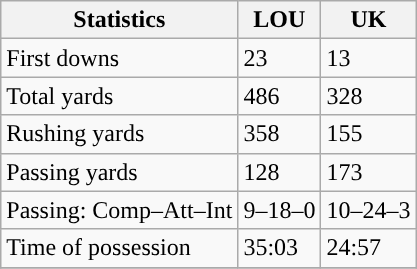<table class="wikitable" style="float: left;">
<tr>
<th>Statistics</th>
<th>LOU</th>
<th>UK</th>
</tr>
<tr>
<td>First downs</td>
<td>23</td>
<td>13</td>
</tr>
<tr>
<td>Total yards</td>
<td>486</td>
<td>328</td>
</tr>
<tr>
<td>Rushing yards</td>
<td>358</td>
<td>155</td>
</tr>
<tr>
<td>Passing yards</td>
<td>128</td>
<td>173</td>
</tr>
<tr>
<td>Passing: Comp–Att–Int</td>
<td>9–18–0</td>
<td>10–24–3</td>
</tr>
<tr>
<td>Time of possession</td>
<td>35:03</td>
<td>24:57</td>
</tr>
<tr>
</tr>
</table>
